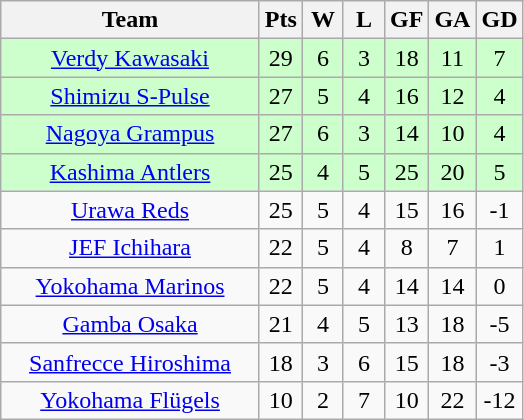<table class="wikitable" style="text-align: center;">
<tr>
<th width=165>Team</th>
<th width=20>Pts</th>
<th width=20>W</th>
<th width=20>L</th>
<th width=20>GF</th>
<th width=20>GA</th>
<th width=20>GD</th>
</tr>
<tr bgcolor="#ccffcc">
<td><a href='#'>Verdy Kawasaki</a></td>
<td>29</td>
<td>6</td>
<td>3</td>
<td>18</td>
<td>11</td>
<td>7</td>
</tr>
<tr bgcolor="#ccffcc">
<td><a href='#'>Shimizu S-Pulse</a></td>
<td>27</td>
<td>5</td>
<td>4</td>
<td>16</td>
<td>12</td>
<td>4</td>
</tr>
<tr bgcolor="#ccffcc">
<td><a href='#'>Nagoya Grampus</a></td>
<td>27</td>
<td>6</td>
<td>3</td>
<td>14</td>
<td>10</td>
<td>4</td>
</tr>
<tr bgcolor="#ccffcc">
<td><a href='#'>Kashima Antlers</a></td>
<td>25</td>
<td>4</td>
<td>5</td>
<td>25</td>
<td>20</td>
<td>5</td>
</tr>
<tr>
<td><a href='#'>Urawa Reds</a></td>
<td>25</td>
<td>5</td>
<td>4</td>
<td>15</td>
<td>16</td>
<td>-1</td>
</tr>
<tr>
<td><a href='#'>JEF Ichihara</a></td>
<td>22</td>
<td>5</td>
<td>4</td>
<td>8</td>
<td>7</td>
<td>1</td>
</tr>
<tr>
<td><a href='#'>Yokohama Marinos</a></td>
<td>22</td>
<td>5</td>
<td>4</td>
<td>14</td>
<td>14</td>
<td>0</td>
</tr>
<tr>
<td><a href='#'>Gamba Osaka</a></td>
<td>21</td>
<td>4</td>
<td>5</td>
<td>13</td>
<td>18</td>
<td>-5</td>
</tr>
<tr>
<td><a href='#'>Sanfrecce Hiroshima</a></td>
<td>18</td>
<td>3</td>
<td>6</td>
<td>15</td>
<td>18</td>
<td>-3</td>
</tr>
<tr>
<td><a href='#'>Yokohama Flügels</a></td>
<td>10</td>
<td>2</td>
<td>7</td>
<td>10</td>
<td>22</td>
<td>-12</td>
</tr>
</table>
